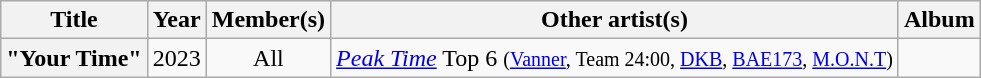<table class="wikitable plainrowheaders" style="text-align:center">
<tr>
<th scope="col">Title</th>
<th scope="col">Year</th>
<th>Member(s)</th>
<th>Other artist(s)</th>
<th scope="col">Album</th>
</tr>
<tr>
<th scope="row">"Your Time"</th>
<td>2023</td>
<td>All</td>
<td><em><a href='#'>Peak Time</a></em> Top 6 <small>(<a href='#'>Vanner</a>, Team 24:00, <a href='#'>DKB</a>, <a href='#'>BAE173</a>, <a href='#'>M.O.N.T</a>)</small></td>
<td></td>
</tr>
</table>
